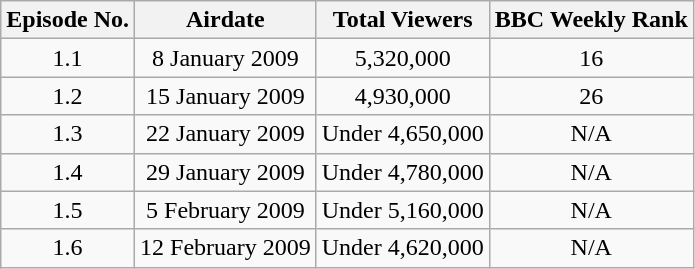<table class="wikitable" style="text-align:center;">
<tr>
<th>Episode No.</th>
<th>Airdate</th>
<th>Total Viewers</th>
<th>BBC Weekly Rank</th>
</tr>
<tr>
<td>1.1</td>
<td>8 January 2009</td>
<td>5,320,000</td>
<td>16</td>
</tr>
<tr>
<td>1.2</td>
<td>15 January 2009</td>
<td>4,930,000</td>
<td>26</td>
</tr>
<tr>
<td>1.3</td>
<td>22 January 2009</td>
<td>Under 4,650,000</td>
<td>N/A</td>
</tr>
<tr>
<td>1.4</td>
<td>29 January 2009</td>
<td>Under 4,780,000</td>
<td>N/A</td>
</tr>
<tr>
<td>1.5</td>
<td>5 February 2009</td>
<td>Under 5,160,000</td>
<td>N/A</td>
</tr>
<tr>
<td>1.6</td>
<td>12 February 2009</td>
<td>Under 4,620,000</td>
<td>N/A</td>
</tr>
</table>
